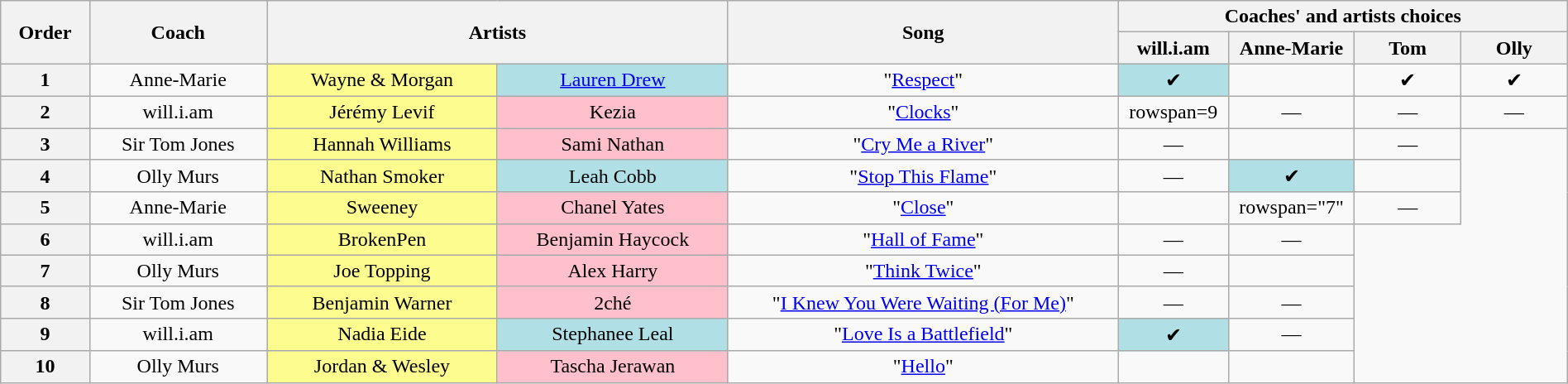<table class="wikitable" style="text-align:center; width:100%">
<tr>
<th scope="col" style="width:05%" rowspan="2">Order</th>
<th scope="col" style="width:10%" rowspan="2">Coach</th>
<th scope="col" style="width:26%" colspan="2" rowspan="2">Artists</th>
<th scope="col" style="width:22%" rowspan="2">Song</th>
<th scope="col" style="width:24%" colspan="4">Coaches' and artists choices</th>
</tr>
<tr>
<th style="width:06%">will.i.am</th>
<th style="width:06%">Anne-Marie</th>
<th style="width:06%">Tom</th>
<th style="width:06%">Olly</th>
</tr>
<tr>
<th scope="col">1</th>
<td>Anne-Marie</td>
<td style="background:#fdfc8f; width:13%">Wayne & Morgan</td>
<td style="background:#b0e0e6; width:13%"><a href='#'>Lauren Drew</a></td>
<td>"<a href='#'>Respect</a>"</td>
<td style="background:#b0e0e6">✔</td>
<td></td>
<td>✔</td>
<td>✔</td>
</tr>
<tr>
<th scope="col">2</th>
<td>will.i.am</td>
<td style="background:#fdfc8f">Jérémy Levif</td>
<td style="background:pink">Kezia</td>
<td>"<a href='#'>Clocks</a>"</td>
<td>rowspan=9 </td>
<td>—</td>
<td>—</td>
<td>—</td>
</tr>
<tr>
<th scope="col">3</th>
<td>Sir Tom Jones</td>
<td style="background:#fdfc8f">Hannah Williams</td>
<td style="background:pink">Sami Nathan</td>
<td>"<a href='#'>Cry Me a River</a>"</td>
<td>—</td>
<td></td>
<td>—</td>
</tr>
<tr>
<th scope="col">4</th>
<td>Olly Murs</td>
<td style="background:#fdfc8f">Nathan Smoker</td>
<td style="background:#b0e0e6">Leah Cobb</td>
<td>"<a href='#'>Stop This Flame</a>"</td>
<td>—</td>
<td style="background:#b0e0e6">✔</td>
<td></td>
</tr>
<tr>
<th scope="col">5</th>
<td>Anne-Marie</td>
<td style="background:#fdfc8f">Sweeney</td>
<td style="background:pink">Chanel Yates</td>
<td>"<a href='#'>Close</a>"</td>
<td></td>
<td>rowspan="7" </td>
<td>—</td>
</tr>
<tr>
<th scope="col">6</th>
<td>will.i.am</td>
<td style="background:#fdfc8f">BrokenPen</td>
<td style="background:pink">Benjamin Haycock</td>
<td>"<a href='#'>Hall of Fame</a>"</td>
<td>—</td>
<td>—</td>
</tr>
<tr>
<th scope="col">7</th>
<td>Olly Murs</td>
<td style="background:#fdfc8f">Joe Topping</td>
<td style="background:pink">Alex Harry</td>
<td>"<a href='#'>Think Twice</a>"</td>
<td>—</td>
<td></td>
</tr>
<tr>
<th scope="col">8</th>
<td>Sir Tom Jones</td>
<td style="background:#fdfc8f">Benjamin Warner</td>
<td style="background:pink">2ché</td>
<td>"<a href='#'>I Knew You Were Waiting (For Me)</a>"</td>
<td>—</td>
<td>—</td>
</tr>
<tr>
<th scope="col">9</th>
<td>will.i.am</td>
<td style="background:#fdfc8f">Nadia Eide</td>
<td style="background:#b0e0e6">Stephanee Leal</td>
<td>"<a href='#'>Love Is a Battlefield</a>"</td>
<td style="background:#b0e0e6">✔</td>
<td>—</td>
</tr>
<tr>
<th scope="col">10</th>
<td>Olly Murs</td>
<td style="background:#fdfc8f">Jordan & Wesley</td>
<td style="background:pink">Tascha Jerawan</td>
<td>"<a href='#'>Hello</a>"</td>
<td></td>
<td></td>
</tr>
</table>
